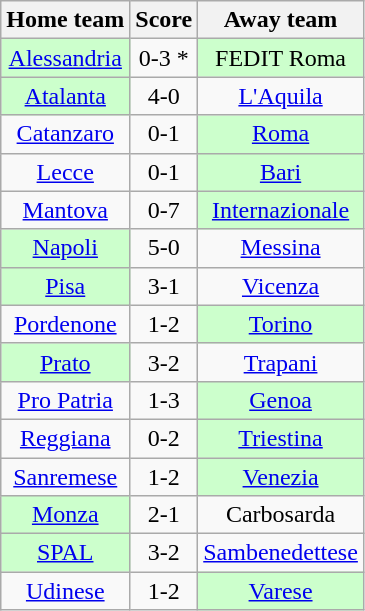<table class="wikitable" style="text-align: center">
<tr>
<th>Home team</th>
<th>Score</th>
<th>Away team</th>
</tr>
<tr>
<td bgcolor="ccffcc"><a href='#'>Alessandria</a></td>
<td>0-3 *</td>
<td bgcolor="ccffcc">FEDIT Roma</td>
</tr>
<tr>
<td bgcolor="ccffcc"><a href='#'>Atalanta</a></td>
<td>4-0</td>
<td><a href='#'>L'Aquila</a></td>
</tr>
<tr>
<td><a href='#'>Catanzaro</a></td>
<td>0-1</td>
<td bgcolor="ccffcc"><a href='#'>Roma</a></td>
</tr>
<tr>
<td><a href='#'>Lecce</a></td>
<td>0-1</td>
<td bgcolor="ccffcc"><a href='#'>Bari</a></td>
</tr>
<tr>
<td><a href='#'>Mantova</a></td>
<td>0-7</td>
<td bgcolor="ccffcc"><a href='#'>Internazionale</a></td>
</tr>
<tr>
<td bgcolor="ccffcc"><a href='#'>Napoli</a></td>
<td>5-0</td>
<td><a href='#'>Messina</a></td>
</tr>
<tr>
<td bgcolor="ccffcc"><a href='#'>Pisa</a></td>
<td>3-1</td>
<td><a href='#'>Vicenza</a></td>
</tr>
<tr>
<td><a href='#'>Pordenone</a></td>
<td>1-2</td>
<td bgcolor="ccffcc"><a href='#'>Torino</a></td>
</tr>
<tr>
<td bgcolor="ccffcc"><a href='#'>Prato</a></td>
<td>3-2</td>
<td><a href='#'>Trapani</a></td>
</tr>
<tr>
<td><a href='#'>Pro Patria</a></td>
<td>1-3</td>
<td bgcolor="ccffcc"><a href='#'>Genoa</a></td>
</tr>
<tr>
<td><a href='#'>Reggiana</a></td>
<td>0-2</td>
<td bgcolor="ccffcc"><a href='#'>Triestina</a></td>
</tr>
<tr>
<td><a href='#'>Sanremese</a></td>
<td>1-2</td>
<td bgcolor="ccffcc"><a href='#'>Venezia</a></td>
</tr>
<tr>
<td bgcolor="ccffcc"><a href='#'>Monza</a></td>
<td>2-1</td>
<td>Carbosarda</td>
</tr>
<tr>
<td bgcolor="ccffcc"><a href='#'>SPAL</a></td>
<td>3-2</td>
<td><a href='#'>Sambenedettese</a></td>
</tr>
<tr>
<td><a href='#'>Udinese</a></td>
<td>1-2</td>
<td bgcolor="ccffcc"><a href='#'>Varese</a></td>
</tr>
</table>
